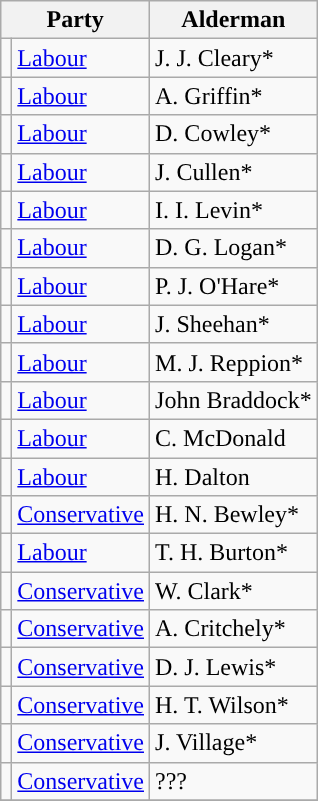<table class="wikitable">
<tr>
<th colspan="2">Party</th>
<th>Alderman</th>
</tr>
<tr>
<td style="background-color:"></td>
<td><a href='#'>Labour</a></td>
<td>J. J. Cleary*</td>
</tr>
<tr>
<td style="background-color:"></td>
<td><a href='#'>Labour</a></td>
<td>A. Griffin*</td>
</tr>
<tr>
<td style="background-color:"></td>
<td><a href='#'>Labour</a></td>
<td>D. Cowley*</td>
</tr>
<tr>
<td style="background-color:"></td>
<td><a href='#'>Labour</a></td>
<td>J. Cullen*</td>
</tr>
<tr>
<td style="background-color:"></td>
<td><a href='#'>Labour</a></td>
<td>I. I. Levin*</td>
</tr>
<tr>
<td style="background-color:"></td>
<td><a href='#'>Labour</a></td>
<td>D. G. Logan*</td>
</tr>
<tr>
<td style="background-color:"></td>
<td><a href='#'>Labour</a></td>
<td>P. J. O'Hare*</td>
</tr>
<tr>
<td style="background-color:"></td>
<td><a href='#'>Labour</a></td>
<td>J. Sheehan*</td>
</tr>
<tr>
<td style="background-color:"></td>
<td><a href='#'>Labour</a></td>
<td>M. J. Reppion*</td>
</tr>
<tr>
<td style="background-color:"></td>
<td><a href='#'>Labour</a></td>
<td>John Braddock*</td>
</tr>
<tr>
<td style="background-color:"></td>
<td><a href='#'>Labour</a></td>
<td>C. McDonald</td>
</tr>
<tr>
<td style="background-color:"></td>
<td><a href='#'>Labour</a></td>
<td>H. Dalton</td>
</tr>
<tr>
<td style="background-color:"></td>
<td><a href='#'>Conservative</a></td>
<td>H. N. Bewley*</td>
</tr>
<tr>
<td style="background-color:"></td>
<td><a href='#'>Labour</a></td>
<td>T. H. Burton*</td>
</tr>
<tr>
<td style="background-color:"></td>
<td><a href='#'>Conservative</a></td>
<td>W. Clark*</td>
</tr>
<tr>
<td style="background-color:"></td>
<td><a href='#'>Conservative</a></td>
<td>A. Critchely*</td>
</tr>
<tr>
<td style="background-color:"></td>
<td><a href='#'>Conservative</a></td>
<td>D. J. Lewis*</td>
</tr>
<tr>
<td style="background-color:"></td>
<td><a href='#'>Conservative</a></td>
<td>H. T. Wilson*</td>
</tr>
<tr>
<td style="background-color:"></td>
<td><a href='#'>Conservative</a></td>
<td>J. Village*</td>
</tr>
<tr>
<td style="background-color:"></td>
<td><a href='#'>Conservative</a></td>
<td>???</td>
</tr>
<tr>
</tr>
</table>
